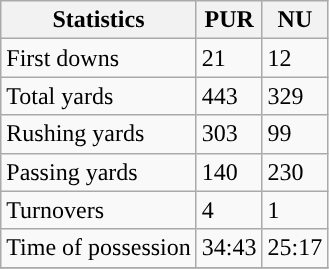<table class="wikitable">
<tr>
<th>Statistics</th>
<th>PUR</th>
<th>NU</th>
</tr>
<tr>
<td>First downs</td>
<td>21</td>
<td>12</td>
</tr>
<tr>
<td>Total yards</td>
<td>443</td>
<td>329</td>
</tr>
<tr>
<td>Rushing yards</td>
<td>303</td>
<td>99</td>
</tr>
<tr>
<td>Passing yards</td>
<td>140</td>
<td>230</td>
</tr>
<tr>
<td>Turnovers</td>
<td>4</td>
<td>1</td>
</tr>
<tr>
<td>Time of possession</td>
<td>34:43</td>
<td>25:17</td>
</tr>
<tr>
</tr>
</table>
